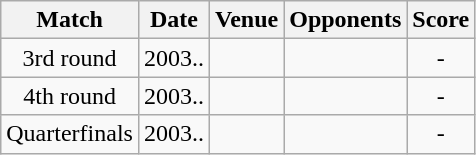<table class="wikitable" style="text-align:center;">
<tr>
<th>Match</th>
<th>Date</th>
<th>Venue</th>
<th>Opponents</th>
<th>Score</th>
</tr>
<tr>
<td>3rd round</td>
<td>2003..</td>
<td></td>
<td></td>
<td>-</td>
</tr>
<tr>
<td>4th round</td>
<td>2003..</td>
<td></td>
<td></td>
<td>-</td>
</tr>
<tr>
<td>Quarterfinals</td>
<td>2003..</td>
<td></td>
<td></td>
<td>-</td>
</tr>
</table>
